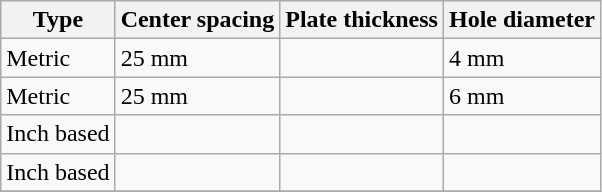<table class="wikitable">
<tr>
<th>Type</th>
<th>Center spacing</th>
<th>Plate thickness</th>
<th>Hole diameter</th>
</tr>
<tr>
<td>Metric</td>
<td>25 mm</td>
<td></td>
<td>4 mm</td>
</tr>
<tr>
<td>Metric</td>
<td>25 mm</td>
<td></td>
<td>6 mm</td>
</tr>
<tr>
<td>Inch based</td>
<td></td>
<td></td>
<td></td>
</tr>
<tr>
<td>Inch based</td>
<td></td>
<td></td>
<td></td>
</tr>
<tr>
</tr>
</table>
